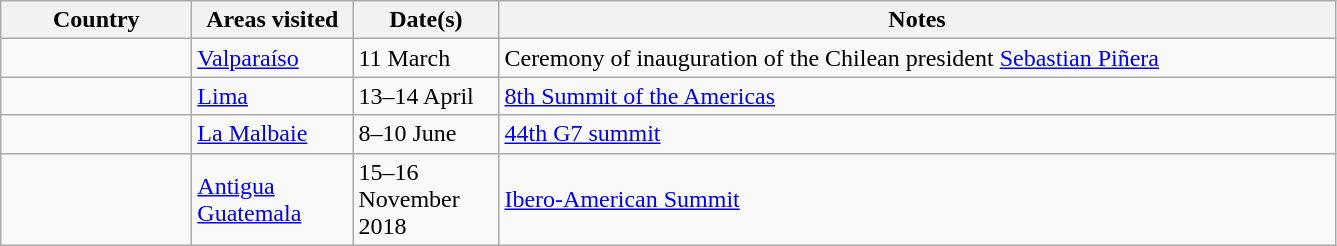<table class="wikitable">
<tr>
<th width=120>Country</th>
<th width=100>Areas visited</th>
<th width=90>Date(s)</th>
<th width=550>Notes</th>
</tr>
<tr>
<td></td>
<td><a href='#'>Valparaíso</a></td>
<td>11 March</td>
<td>Ceremony of inauguration of the Chilean president <a href='#'>Sebastian Piñera</a></td>
</tr>
<tr>
<td></td>
<td><a href='#'>Lima</a></td>
<td>13–14 April</td>
<td><a href='#'>8th Summit of the Americas</a></td>
</tr>
<tr>
<td></td>
<td><a href='#'>La Malbaie</a></td>
<td>8–10 June</td>
<td><a href='#'>44th G7 summit</a></td>
</tr>
<tr>
<td></td>
<td><a href='#'>Antigua Guatemala</a></td>
<td>15–16 November 2018</td>
<td> <a href='#'>Ibero-American Summit</a></td>
</tr>
</table>
